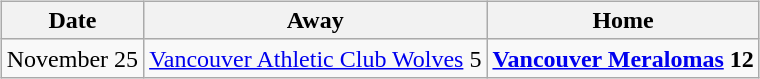<table cellspacing="10">
<tr>
<td valign="top"><br><table class="wikitable">
<tr>
<th>Date</th>
<th>Away</th>
<th>Home</th>
</tr>
<tr>
<td>November 25</td>
<td><a href='#'>Vancouver Athletic Club Wolves</a> 5</td>
<td><strong><a href='#'>Vancouver Meralomas</a> 12</strong></td>
</tr>
</table>
</td>
</tr>
</table>
